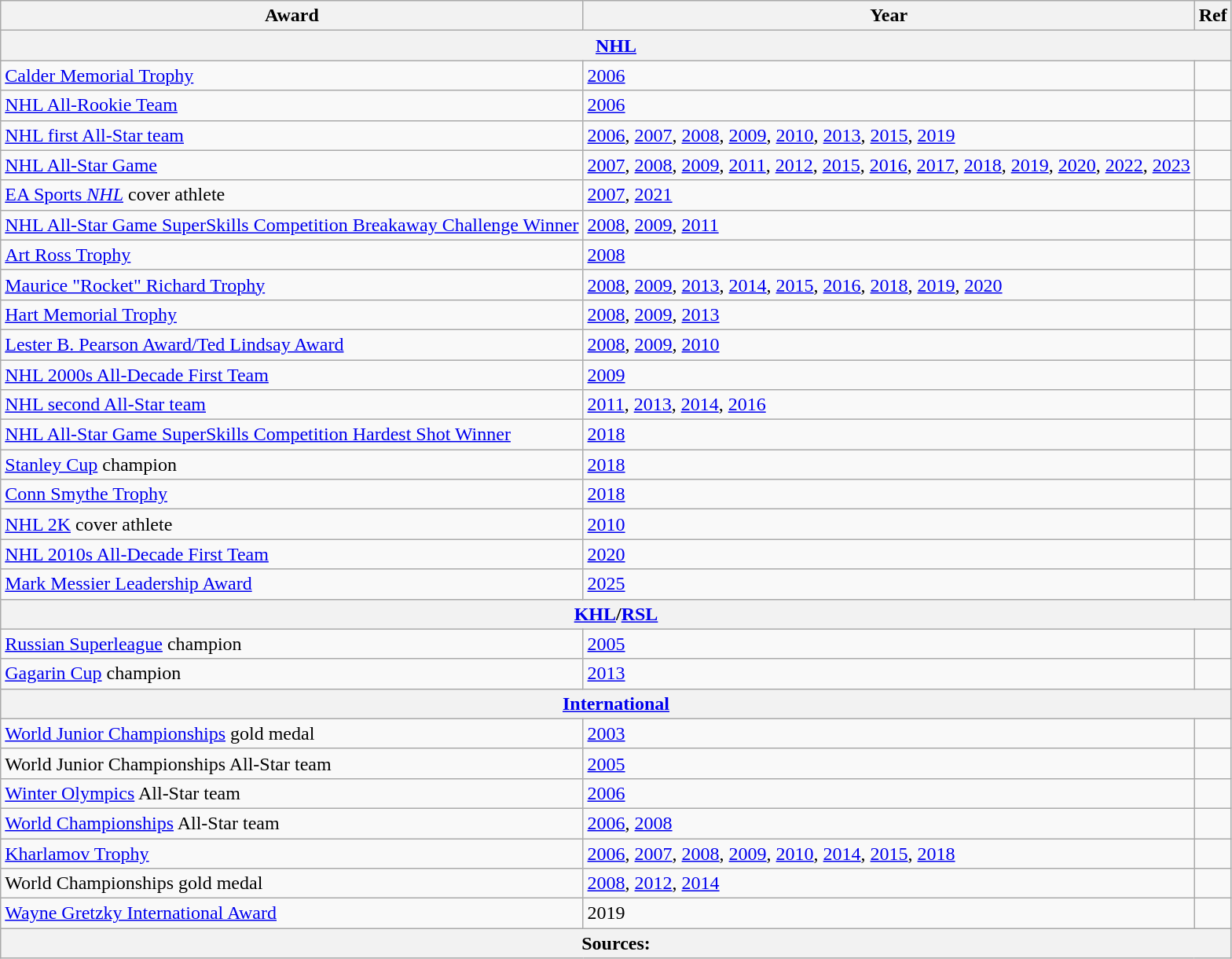<table class="wikitable">
<tr>
<th>Award</th>
<th>Year</th>
<th>Ref</th>
</tr>
<tr>
<th colspan="3"><a href='#'>NHL</a></th>
</tr>
<tr>
<td><a href='#'>Calder Memorial Trophy</a></td>
<td><a href='#'>2006</a></td>
<td></td>
</tr>
<tr>
<td><a href='#'>NHL All-Rookie Team</a></td>
<td><a href='#'>2006</a></td>
<td></td>
</tr>
<tr>
<td><a href='#'>NHL first All-Star team</a></td>
<td><a href='#'>2006</a>, <a href='#'>2007</a>, <a href='#'>2008</a>, <a href='#'>2009</a>, <a href='#'>2010</a>, <a href='#'>2013</a>, <a href='#'>2015</a>, <a href='#'>2019</a></td>
<td></td>
</tr>
<tr>
<td><a href='#'>NHL All-Star Game</a></td>
<td><a href='#'>2007</a>, <a href='#'>2008</a>, <a href='#'>2009</a>, <a href='#'>2011</a>, <a href='#'>2012</a>, <a href='#'>2015</a>, <a href='#'>2016</a>, <a href='#'>2017</a>, <a href='#'>2018</a>, <a href='#'>2019</a>, <a href='#'>2020</a>, <a href='#'>2022</a>, <a href='#'>2023</a></td>
<td></td>
</tr>
<tr>
<td><a href='#'>EA Sports <em>NHL</em></a> cover athlete</td>
<td><a href='#'>2007</a>, <a href='#'>2021</a></td>
<td></td>
</tr>
<tr>
<td><a href='#'>NHL All-Star Game SuperSkills Competition Breakaway Challenge Winner</a></td>
<td><a href='#'>2008</a>, <a href='#'>2009</a>, <a href='#'>2011</a></td>
<td></td>
</tr>
<tr>
<td><a href='#'>Art Ross Trophy</a></td>
<td><a href='#'>2008</a></td>
<td></td>
</tr>
<tr>
<td><a href='#'>Maurice "Rocket" Richard Trophy</a></td>
<td><a href='#'>2008</a>, <a href='#'>2009</a>, <a href='#'>2013</a>, <a href='#'>2014</a>, <a href='#'>2015</a>, <a href='#'>2016</a>, <a href='#'>2018</a>, <a href='#'>2019</a>, <a href='#'>2020</a></td>
<td></td>
</tr>
<tr>
<td><a href='#'>Hart Memorial Trophy</a></td>
<td><a href='#'>2008</a>, <a href='#'>2009</a>, <a href='#'>2013</a></td>
<td></td>
</tr>
<tr>
<td><a href='#'>Lester B. Pearson Award/Ted Lindsay Award</a></td>
<td><a href='#'>2008</a>, <a href='#'>2009</a>, <a href='#'>2010</a></td>
<td></td>
</tr>
<tr>
<td><a href='#'>NHL 2000s All-Decade First Team</a></td>
<td><a href='#'>2009</a></td>
<td></td>
</tr>
<tr>
<td><a href='#'>NHL second All-Star team</a></td>
<td><a href='#'>2011</a>, <a href='#'>2013</a>, <a href='#'>2014</a>, <a href='#'>2016</a></td>
<td></td>
</tr>
<tr>
<td><a href='#'>NHL All-Star Game SuperSkills Competition Hardest Shot Winner</a></td>
<td><a href='#'>2018</a></td>
<td></td>
</tr>
<tr>
<td><a href='#'>Stanley Cup</a> champion</td>
<td><a href='#'>2018</a></td>
<td></td>
</tr>
<tr>
<td><a href='#'>Conn Smythe Trophy</a></td>
<td><a href='#'>2018</a></td>
<td></td>
</tr>
<tr>
<td><a href='#'>NHL 2K</a> cover athlete</td>
<td><a href='#'>2010</a></td>
<td></td>
</tr>
<tr>
<td><a href='#'>NHL 2010s All-Decade First Team</a></td>
<td><a href='#'>2020</a></td>
<td></td>
</tr>
<tr>
<td><a href='#'>Mark Messier Leadership Award</a></td>
<td><a href='#'>2025</a></td>
<td></td>
</tr>
<tr>
<th colspan="3"><a href='#'>KHL</a>/<a href='#'>RSL</a></th>
</tr>
<tr>
<td><a href='#'>Russian Superleague</a> champion</td>
<td><a href='#'>2005</a></td>
<td></td>
</tr>
<tr>
<td><a href='#'>Gagarin Cup</a> champion</td>
<td><a href='#'>2013</a></td>
<td></td>
</tr>
<tr>
<th colspan="3"><a href='#'>International</a></th>
</tr>
<tr>
<td><a href='#'>World Junior Championships</a> gold medal</td>
<td><a href='#'>2003</a></td>
<td></td>
</tr>
<tr>
<td>World Junior Championships All-Star team</td>
<td><a href='#'>2005</a></td>
<td></td>
</tr>
<tr>
<td><a href='#'>Winter Olympics</a> All-Star team</td>
<td><a href='#'>2006</a></td>
<td></td>
</tr>
<tr>
<td><a href='#'>World Championships</a> All-Star team</td>
<td><a href='#'>2006</a>, <a href='#'>2008</a></td>
<td></td>
</tr>
<tr>
<td><a href='#'>Kharlamov Trophy</a></td>
<td><a href='#'>2006</a>, <a href='#'>2007</a>, <a href='#'>2008</a>, <a href='#'>2009</a>, <a href='#'>2010</a>, <a href='#'>2014</a>, <a href='#'>2015</a>, <a href='#'>2018</a></td>
<td></td>
</tr>
<tr>
<td>World Championships gold medal</td>
<td><a href='#'>2008</a>, <a href='#'>2012</a>, <a href='#'>2014</a></td>
<td></td>
</tr>
<tr>
<td><a href='#'>Wayne Gretzky International Award</a></td>
<td>2019</td>
<td></td>
</tr>
<tr class=sortbottom>
<th scope=row colspan=3><strong>Sources:</strong></th>
</tr>
</table>
